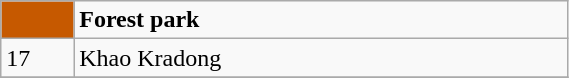<table class= "wikitable" style= "width:30%; display:inline-table;">
<tr>
<td style="width:3%; background:#C65900;"> </td>
<td style="width:27%;"><strong>Forest park</strong></td>
</tr>
<tr>
<td>17</td>
<td>Khao Kradong</td>
</tr>
<tr>
</tr>
</table>
